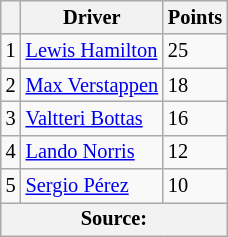<table class="wikitable" style="font-size: 85%;">
<tr>
<th scope="col"></th>
<th scope="col">Driver</th>
<th scope="col">Points</th>
</tr>
<tr>
<td align="center">1</td>
<td> <a href='#'>Lewis Hamilton</a></td>
<td align="left">25</td>
</tr>
<tr>
<td align="center">2</td>
<td> <a href='#'>Max Verstappen</a></td>
<td align="left">18</td>
</tr>
<tr>
<td align="center">3</td>
<td> <a href='#'>Valtteri Bottas</a></td>
<td align="left">16</td>
</tr>
<tr>
<td align="center">4</td>
<td> <a href='#'>Lando Norris</a></td>
<td align="left">12</td>
</tr>
<tr>
<td align="center">5</td>
<td> <a href='#'>Sergio Pérez</a></td>
<td align="left">10</td>
</tr>
<tr>
<th colspan=4>Source:</th>
</tr>
</table>
